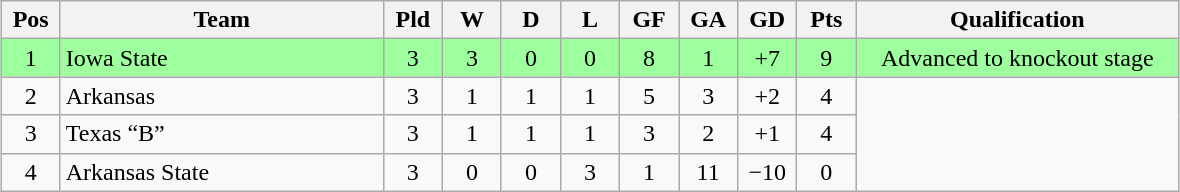<table class="wikitable" style="text-align:center; margin: 1em auto">
<tr>
<th style="width:2em">Pos</th>
<th style="width:13em">Team</th>
<th style="width:2em">Pld</th>
<th style="width:2em">W</th>
<th style="width:2em">D</th>
<th style="width:2em">L</th>
<th style="width:2em">GF</th>
<th style="width:2em">GA</th>
<th style="width:2em">GD</th>
<th style="width:2em">Pts</th>
<th style="width:13em">Qualification</th>
</tr>
<tr bgcolor="#9eff9e">
<td>1</td>
<td style="text-align:left">Iowa State</td>
<td>3</td>
<td>3</td>
<td>0</td>
<td>0</td>
<td>8</td>
<td>1</td>
<td>+7</td>
<td>9</td>
<td>Advanced to knockout stage</td>
</tr>
<tr>
<td>2</td>
<td style="text-align:left">Arkansas</td>
<td>3</td>
<td>1</td>
<td>1</td>
<td>1</td>
<td>5</td>
<td>3</td>
<td>+2</td>
<td>4</td>
</tr>
<tr>
<td>3</td>
<td style="text-align:left">Texas “B”</td>
<td>3</td>
<td>1</td>
<td>1</td>
<td>1</td>
<td>3</td>
<td>2</td>
<td>+1</td>
<td>4</td>
</tr>
<tr>
<td>4</td>
<td style="text-align:left">Arkansas State</td>
<td>3</td>
<td>0</td>
<td>0</td>
<td>3</td>
<td>1</td>
<td>11</td>
<td>−10</td>
<td>0</td>
</tr>
</table>
